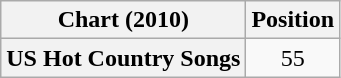<table class="wikitable plainrowheaders" style="text-align:center;">
<tr>
<th>Chart (2010)</th>
<th>Position</th>
</tr>
<tr>
<th scope="row">US Hot Country Songs</th>
<td>55</td>
</tr>
</table>
